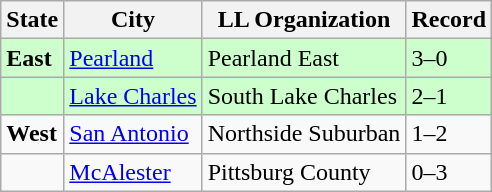<table class="wikitable">
<tr>
<th>State</th>
<th>City</th>
<th>LL Organization</th>
<th>Record</th>
</tr>
<tr bgcolor="ccffcc">
<td><strong> East</strong></td>
<td><a href='#'>Pearland</a></td>
<td>Pearland East</td>
<td>3–0</td>
</tr>
<tr bgcolor="ccffcc">
<td><strong></strong></td>
<td><a href='#'>Lake Charles</a></td>
<td>South Lake Charles</td>
<td>2–1</td>
</tr>
<tr>
<td><strong> West</strong></td>
<td><a href='#'>San Antonio</a></td>
<td>Northside Suburban</td>
<td>1–2</td>
</tr>
<tr>
<td><strong></strong></td>
<td><a href='#'>McAlester</a></td>
<td>Pittsburg County</td>
<td>0–3</td>
</tr>
</table>
